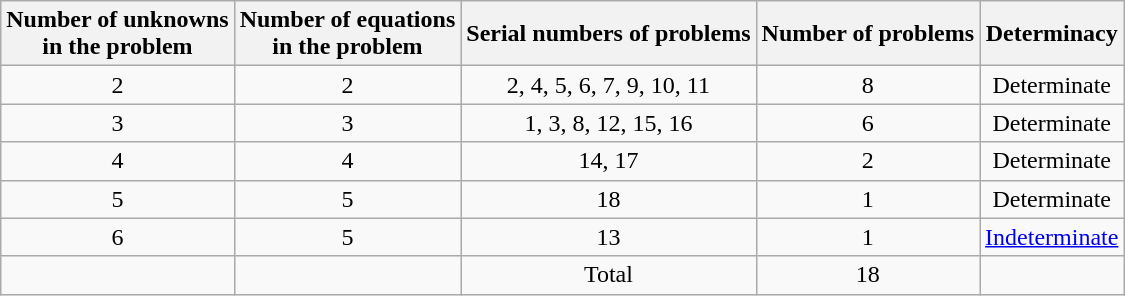<table class="wikitable" style="text-align: center" style="margin:1em auto;">
<tr>
<th>Number of unknowns<br> in the problem</th>
<th>Number of equations<br> in the problem</th>
<th>Serial numbers of problems</th>
<th>Number of problems</th>
<th>Determinacy</th>
</tr>
<tr>
<td>2</td>
<td>2</td>
<td>2, 4, 5, 6, 7, 9, 10, 11</td>
<td>8</td>
<td>Determinate</td>
</tr>
<tr>
<td>3</td>
<td>3</td>
<td>1, 3, 8, 12, 15, 16</td>
<td>6</td>
<td>Determinate</td>
</tr>
<tr>
<td>4</td>
<td>4</td>
<td>14, 17</td>
<td>2</td>
<td>Determinate</td>
</tr>
<tr>
<td>5</td>
<td>5</td>
<td>18</td>
<td>1</td>
<td>Determinate</td>
</tr>
<tr>
<td>6</td>
<td>5</td>
<td>13</td>
<td>1</td>
<td><a href='#'>Indeterminate</a></td>
</tr>
<tr>
<td></td>
<td></td>
<td>Total</td>
<td>18</td>
</tr>
</table>
